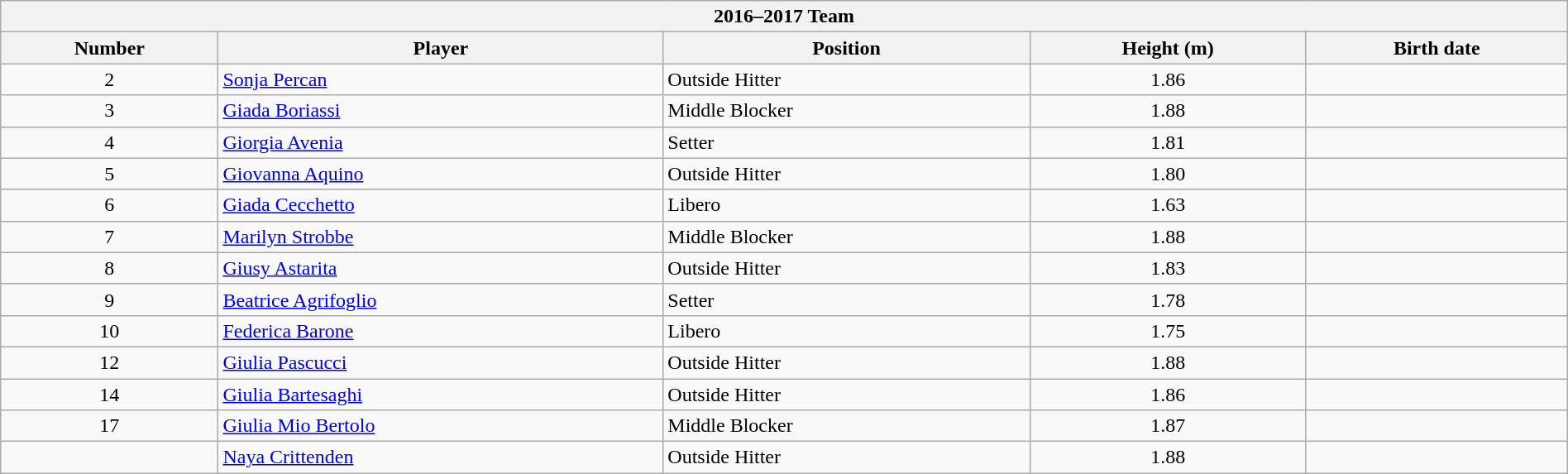<table class="wikitable collapsible collapsed" style="width:100%;">
<tr>
<th colspan=5><strong>2016–2017 Team</strong></th>
</tr>
<tr>
<th>Number</th>
<th>Player</th>
<th>Position</th>
<th>Height (m)</th>
<th>Birth date</th>
</tr>
<tr>
<td align=center>2</td>
<td> <a href='#'>Sonja Percan</a></td>
<td>Outside Hitter</td>
<td align=center>1.86</td>
<td></td>
</tr>
<tr>
<td align=center>3</td>
<td> <a href='#'>Giada Boriassi</a></td>
<td>Middle Blocker</td>
<td align=center>1.88</td>
<td></td>
</tr>
<tr>
<td align=center>4</td>
<td> <a href='#'>Giorgia Avenia</a></td>
<td>Setter</td>
<td align=center>1.81</td>
<td></td>
</tr>
<tr>
<td align=center>5</td>
<td> <a href='#'>Giovanna Aquino</a></td>
<td>Outside Hitter</td>
<td align=center>1.80</td>
<td></td>
</tr>
<tr>
<td align=center>6</td>
<td> <a href='#'>Giada Cecchetto</a></td>
<td>Libero</td>
<td align=center>1.63</td>
<td></td>
</tr>
<tr>
<td align=center>7</td>
<td> <a href='#'>Marilyn Strobbe</a></td>
<td>Middle Blocker</td>
<td align=center>1.88</td>
<td></td>
</tr>
<tr>
<td align=center>8</td>
<td> <a href='#'>Giusy Astarita</a></td>
<td>Outside Hitter</td>
<td align=center>1.83</td>
<td></td>
</tr>
<tr>
<td align=center>9</td>
<td> <a href='#'>Beatrice Agrifoglio</a></td>
<td>Setter</td>
<td align=center>1.78</td>
<td></td>
</tr>
<tr>
<td align=center>10</td>
<td> <a href='#'>Federica Barone</a></td>
<td>Libero</td>
<td align=center>1.75</td>
<td></td>
</tr>
<tr>
<td align=center>12</td>
<td> <a href='#'>Giulia Pascucci</a></td>
<td>Outside Hitter</td>
<td align=center>1.88</td>
<td></td>
</tr>
<tr>
<td align=center>14</td>
<td> <a href='#'>Giulia Bartesaghi</a></td>
<td>Outside Hitter</td>
<td align=center>1.86</td>
<td></td>
</tr>
<tr>
<td align=center>17</td>
<td> <a href='#'>Giulia Mio Bertolo</a></td>
<td>Middle Blocker</td>
<td align=center>1.87</td>
<td></td>
</tr>
<tr>
<td align=center></td>
<td> <a href='#'>Naya Crittenden</a></td>
<td>Outside Hitter</td>
<td align=center>1.88</td>
<td></td>
</tr>
</table>
